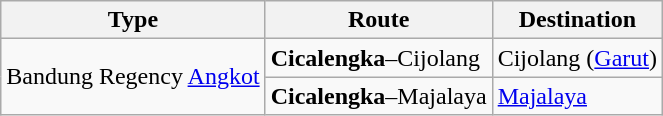<table class="wikitable">
<tr>
<th>Type</th>
<th>Route</th>
<th>Destination</th>
</tr>
<tr>
<td rowspan="2">Bandung Regency <a href='#'>Angkot</a></td>
<td><strong>Cicalengka</strong>–Cijolang</td>
<td>Cijolang (<a href='#'>Garut</a>)</td>
</tr>
<tr>
<td><strong>Cicalengka</strong>–Majalaya</td>
<td><a href='#'>Majalaya</a></td>
</tr>
</table>
